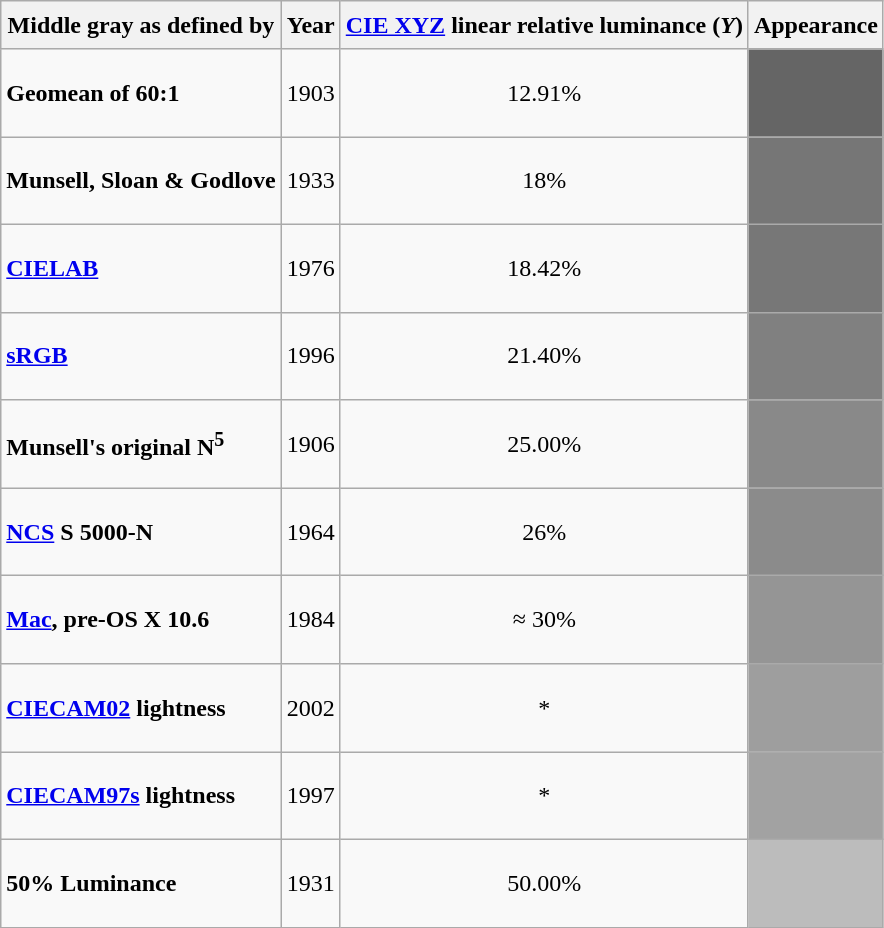<table class="wikitable sortable" style="text-align:center">
<tr style="height:2em;">
<th>Middle gray as defined by</th>
<th>Year</th>
<th><a href='#'>CIE XYZ</a> linear relative luminance (<em>Y</em>)</th>
<th>Appearance</th>
</tr>
<tr>
<td style="font-weight:bold;text-align:left">Geomean of 60:1</td>
<td>1903</td>
<td>12.91%</td>
<td style="background:#656565;height:3.2em"data-sort-value=101></td>
</tr>
<tr>
<td style="font-weight:bold;text-align:left">Munsell, Sloan & Godlove</td>
<td>1933</td>
<td>18%</td>
<td style="background:#767676;height:3.2em"data-sort-value=118></td>
</tr>
<tr>
<td style="font-weight:bold;text-align:left"><a href='#'>CIELAB</a></td>
<td>1976</td>
<td>18.42%</td>
<td style="background:#777777;height:3.2em"data-sort-value=119></td>
</tr>
<tr>
<td style="font-weight:bold;text-align:left"><a href='#'>sRGB</a></td>
<td>1996</td>
<td>21.40%</td>
<td style="background:#808080;height:3.2em"data-sort-value=128></td>
</tr>
<tr>
<td style="font-weight:bold;text-align:left">Munsell's original N<sup>5</sup></td>
<td>1906</td>
<td>25.00%</td>
<td style="background:#898989;height:3.2em"data-sort-value=137></td>
</tr>
<tr>
<td style="font-weight:bold;text-align:left"><a href='#'>NCS</a> S 5000-N</td>
<td>1964</td>
<td>26%</td>
<td style="background:#8B8B8B;height:3.2em"data-sort-value=139></td>
</tr>
<tr>
<td style="font-weight:bold;text-align:left"><a href='#'>Mac</a>, pre-OS X 10.6</td>
<td>1984</td>
<td data-sort-value=30>≈ 30%</td>
<td style="background:#959595;height:3.2em"data-sort-value=149></td>
</tr>
<tr>
<td style="font-weight:bold;text-align:left"><a href='#'>CIECAM02</a> lightness</td>
<td>2002</td>
<td data-sort-value=998>*</td>
<td style="background:#989898ec;height:3.2em"data-sort-value=159></td>
</tr>
<tr>
<td style="font-weight:bold;text-align:left"><a href='#'>CIECAM97s</a> lightness</td>
<td>1997</td>
<td data-sort-value=999>*</td>
<td style="background:#9b9b9bed;height:3.2em"data-sort-value=162></td>
</tr>
<tr>
<td style="font-weight:bold;text-align:left">50% Luminance</td>
<td>1931</td>
<td>50.00%</td>
<td style="background:#BCBCBC;height:3.2em"data-sort-value=188></td>
</tr>
</table>
